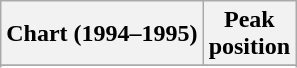<table class="wikitable sortable plainrowheaders" style="text-align:center">
<tr>
<th scope="col">Chart (1994–1995)</th>
<th scope="col">Peak<br>position</th>
</tr>
<tr>
</tr>
<tr>
</tr>
<tr>
</tr>
<tr>
</tr>
<tr>
</tr>
<tr>
</tr>
</table>
